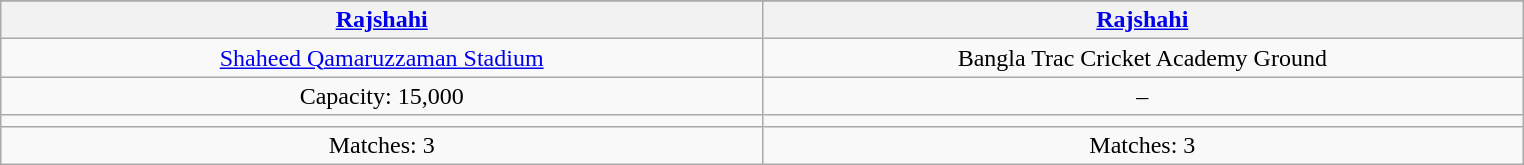<table class="wikitable" style="text-align:center;margin:auto">
<tr>
</tr>
<tr>
<th style="width:25%;"><a href='#'>Rajshahi</a></th>
<th style="width:25%;"><a href='#'>Rajshahi</a></th>
</tr>
<tr>
<td><a href='#'>Shaheed Qamaruzzaman Stadium</a></td>
<td>Bangla Trac Cricket Academy Ground</td>
</tr>
<tr>
<td>Capacity: 15,000</td>
<td>–</td>
</tr>
<tr>
<td></td>
<td></td>
</tr>
<tr>
<td>Matches: 3</td>
<td>Matches: 3</td>
</tr>
</table>
